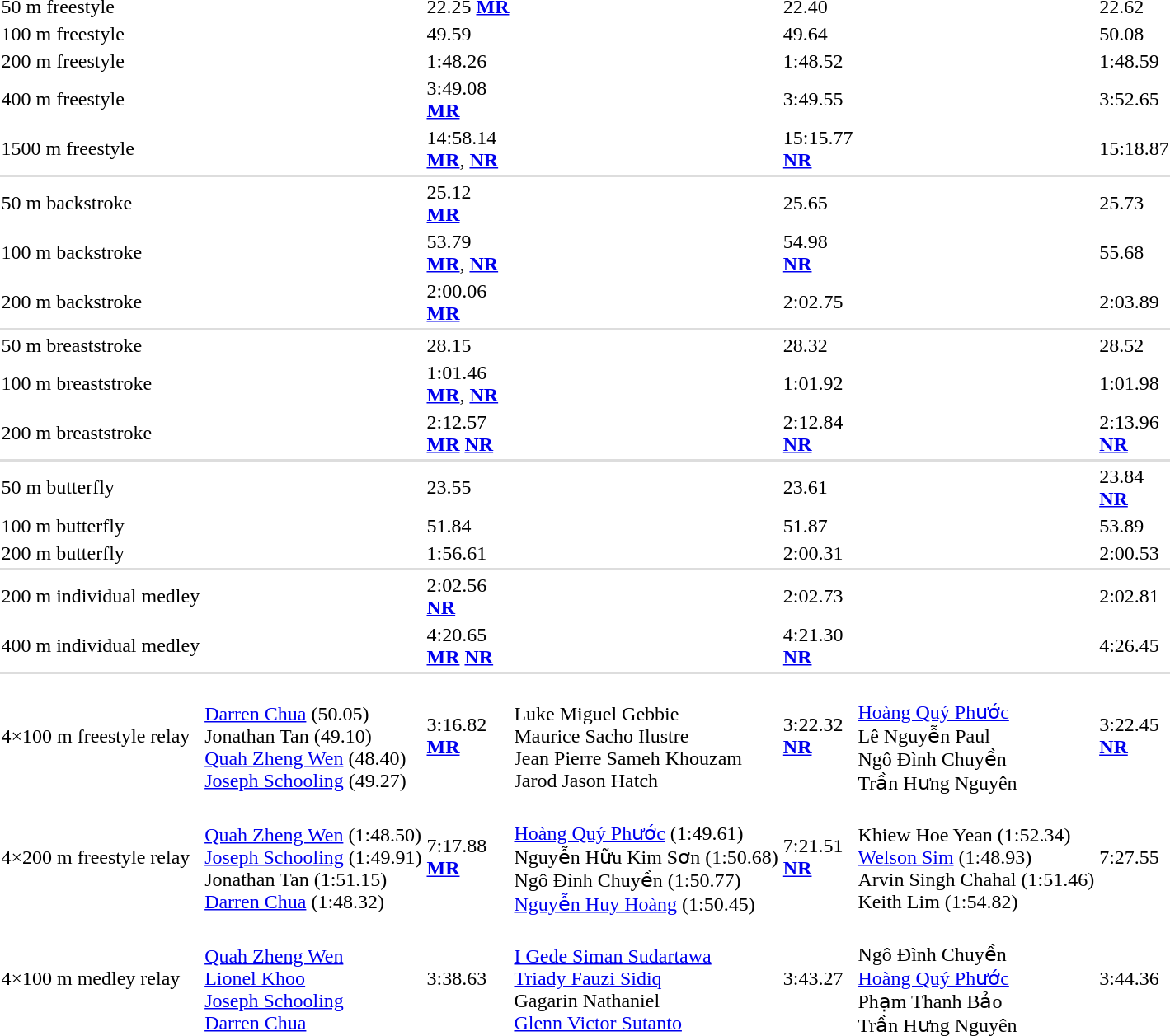<table>
<tr>
<td>50 m freestyle</td>
<td></td>
<td>22.25 <strong><a href='#'>MR</a></strong></td>
<td></td>
<td>22.40</td>
<td></td>
<td>22.62</td>
</tr>
<tr>
<td>100 m freestyle</td>
<td></td>
<td>49.59</td>
<td></td>
<td>49.64</td>
<td></td>
<td>50.08</td>
</tr>
<tr>
<td>200 m freestyle</td>
<td></td>
<td>1:48.26</td>
<td></td>
<td>1:48.52</td>
<td></td>
<td>1:48.59</td>
</tr>
<tr>
<td>400 m freestyle</td>
<td></td>
<td>3:49.08<br><strong><a href='#'>MR</a></strong></td>
<td></td>
<td>3:49.55</td>
<td></td>
<td>3:52.65</td>
</tr>
<tr>
<td>1500 m freestyle</td>
<td></td>
<td>14:58.14<br><strong><a href='#'>MR</a></strong>, <strong><a href='#'>NR</a></strong></td>
<td></td>
<td>15:15.77<br><strong><a href='#'>NR</a></strong></td>
<td></td>
<td>15:18.87</td>
</tr>
<tr style="background:#ddd;">
<td colspan=7></td>
</tr>
<tr>
<td>50 m backstroke</td>
<td></td>
<td>25.12<br><strong><a href='#'>MR</a></strong></td>
<td></td>
<td>25.65</td>
<td></td>
<td>25.73</td>
</tr>
<tr>
<td>100 m backstroke</td>
<td></td>
<td>53.79<br><strong><a href='#'>MR</a></strong>, <strong><a href='#'>NR</a></strong></td>
<td></td>
<td>54.98<br><strong><a href='#'>NR</a></strong></td>
<td></td>
<td>55.68</td>
</tr>
<tr>
<td>200 m backstroke</td>
<td></td>
<td>2:00.06<br><strong><a href='#'>MR</a></strong></td>
<td></td>
<td>2:02.75</td>
<td></td>
<td>2:03.89</td>
</tr>
<tr style="background:#ddd;">
<td colspan=7></td>
</tr>
<tr>
<td>50 m breaststroke</td>
<td></td>
<td>28.15</td>
<td></td>
<td>28.32</td>
<td></td>
<td>28.52</td>
</tr>
<tr>
<td>100 m breaststroke</td>
<td></td>
<td>1:01.46<br><strong><a href='#'>MR</a></strong>, <strong><a href='#'>NR</a></strong></td>
<td></td>
<td>1:01.92</td>
<td></td>
<td>1:01.98</td>
</tr>
<tr>
<td>200 m breaststroke</td>
<td></td>
<td>2:12.57<br><strong><a href='#'>MR</a></strong> <strong><a href='#'>NR</a></strong></td>
<td></td>
<td>2:12.84<br><strong><a href='#'>NR</a></strong></td>
<td></td>
<td>2:13.96<br><strong><a href='#'>NR</a></strong></td>
</tr>
<tr style="background:#ddd;">
<td colspan=7></td>
</tr>
<tr>
<td>50 m butterfly</td>
<td></td>
<td>23.55</td>
<td></td>
<td>23.61</td>
<td></td>
<td>23.84<br><strong><a href='#'>NR</a></strong></td>
</tr>
<tr>
<td>100 m butterfly</td>
<td></td>
<td>51.84</td>
<td></td>
<td>51.87</td>
<td></td>
<td>53.89</td>
</tr>
<tr>
<td>200 m butterfly</td>
<td></td>
<td>1:56.61</td>
<td></td>
<td>2:00.31</td>
<td></td>
<td>2:00.53</td>
</tr>
<tr style="background:#ddd;">
<td colspan=7></td>
</tr>
<tr>
<td>200 m individual medley</td>
<td></td>
<td>2:02.56<br><strong><a href='#'>NR</a></strong></td>
<td></td>
<td>2:02.73</td>
<td></td>
<td>2:02.81</td>
</tr>
<tr>
<td>400 m individual medley</td>
<td></td>
<td>4:20.65<br><strong><a href='#'>MR</a></strong> <strong><a href='#'>NR</a></strong></td>
<td></td>
<td>4:21.30<br><strong><a href='#'>NR</a></strong></td>
<td></td>
<td>4:26.45</td>
</tr>
<tr style="background:#ddd;">
<td colspan=7></td>
</tr>
<tr>
<td>4×100 m freestyle relay</td>
<td><br><a href='#'>Darren Chua</a> (50.05) <br>Jonathan Tan (49.10) <br><a href='#'>Quah Zheng Wen</a> (48.40) <br><a href='#'>Joseph Schooling</a> (49.27)</td>
<td>3:16.82<br><strong><a href='#'>MR</a></strong></td>
<td><br>Luke Miguel Gebbie<br>Maurice Sacho Ilustre<br>Jean Pierre Sameh Khouzam<br>Jarod Jason Hatch</td>
<td>3:22.32 <br><strong><a href='#'>NR</a></strong></td>
<td><br><a href='#'>Hoàng Quý Phước</a> <br>Lê Nguyễn Paul <br>Ngô Đình Chuyền <br>Trần Hưng Nguyên</td>
<td>3:22.45<br> <strong><a href='#'>NR</a></strong></td>
</tr>
<tr>
<td>4×200 m freestyle relay</td>
<td><br><a href='#'>Quah Zheng Wen</a> (1:48.50) <br><a href='#'>Joseph Schooling</a> (1:49.91) <br>Jonathan Tan (1:51.15) <br><a href='#'>Darren Chua</a> (1:48.32)</td>
<td>7:17.88<br><strong><a href='#'>MR</a></strong></td>
<td><br><a href='#'>Hoàng Quý Phước</a> (1:49.61) <br>Nguyễn Hữu Kim Sơn (1:50.68) <br>Ngô Đình Chuyền (1:50.77) <br><a href='#'>Nguyễn Huy Hoàng</a> (1:50.45)</td>
<td>7:21.51<br><strong><a href='#'>NR</a></strong></td>
<td><br>Khiew Hoe Yean (1:52.34) <br><a href='#'>Welson Sim</a> (1:48.93) <br>Arvin Singh Chahal (1:51.46) <br>Keith Lim (1:54.82)</td>
<td>7:27.55</td>
</tr>
<tr>
<td>4×100 m medley relay</td>
<td><br> <a href='#'>Quah Zheng Wen</a> <br><a href='#'>Lionel Khoo</a> <br><a href='#'>Joseph Schooling</a> <br><a href='#'>Darren Chua</a></td>
<td>3:38.63</td>
<td><br><a href='#'>I Gede Siman Sudartawa</a><br><a href='#'>Triady Fauzi Sidiq</a><br>Gagarin Nathaniel<br><a href='#'>Glenn Victor Sutanto</a></td>
<td>3:43.27</td>
<td><br>Ngô Đình Chuyền<br><a href='#'>Hoàng Quý Phước</a><br>Phạm Thanh Bảo<br>Trần Hưng Nguyên</td>
<td>3:44.36</td>
</tr>
</table>
